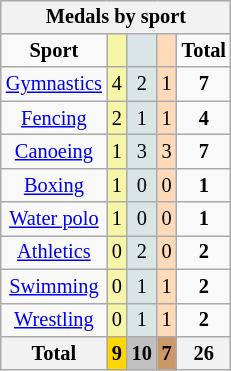<table class="wikitable" style="font-size:85%; float:right;">
<tr style="background:#efefef;">
<th colspan=7>Medals by sport</th>
</tr>
<tr style="text-align:center">
<td><strong>Sport</strong></td>
<td bgcolor=#f7f6a8></td>
<td bgcolor=#dce5e5></td>
<td bgcolor=#ffdab9></td>
<td><strong>Total</strong></td>
</tr>
<tr style="text-align:center">
<td><a href='#'>Gymnastics</a></td>
<td bgcolor=F7F6A8>4</td>
<td bgcolor=DCE5E5>2</td>
<td bgcolor=FFDAB9>1</td>
<td><strong>7</strong></td>
</tr>
<tr style="text-align:center">
<td><a href='#'>Fencing</a></td>
<td bgcolor=F7F6A8>2</td>
<td bgcolor=DCE5E5>1</td>
<td bgcolor=FFDAB9>1</td>
<td><strong>4</strong></td>
</tr>
<tr style="text-align:center">
<td><a href='#'>Canoeing</a></td>
<td bgcolor=F7F6A8>1</td>
<td bgcolor=DCE5E5>3</td>
<td bgcolor=FFDAB9>3</td>
<td><strong>7</strong></td>
</tr>
<tr style="text-align:center">
<td><a href='#'>Boxing</a></td>
<td bgcolor=F7F6A8>1</td>
<td bgcolor=DCE5E5>0</td>
<td bgcolor=FFDAB9>0</td>
<td><strong>1</strong></td>
</tr>
<tr style="text-align:center">
<td><a href='#'>Water polo</a></td>
<td bgcolor=F7F6A8>1</td>
<td bgcolor=DCE5E5>0</td>
<td bgcolor=FFDAB9>0</td>
<td><strong>1</strong></td>
</tr>
<tr style="text-align:center">
<td><a href='#'>Athletics</a></td>
<td bgcolor=F7F6A8>0</td>
<td bgcolor=DCE5E5>2</td>
<td bgcolor=FFDAB9>0</td>
<td><strong>2</strong></td>
</tr>
<tr style="text-align:center">
<td><a href='#'>Swimming</a></td>
<td bgcolor=F7F6A8>0</td>
<td bgcolor=DCE5E5>1</td>
<td bgcolor=FFDAB9>1</td>
<td><strong>2</strong></td>
</tr>
<tr style="text-align:center">
<td><a href='#'>Wrestling</a></td>
<td bgcolor=F7F6A8>0</td>
<td bgcolor=DCE5E5>1</td>
<td bgcolor=FFDAB9>1</td>
<td><strong>2</strong></td>
</tr>
<tr style="text-align:center">
<th>Total</th>
<th style="background:gold">9</th>
<th style="background:silver">10</th>
<th style="background:#c96">7</th>
<th>26</th>
</tr>
</table>
